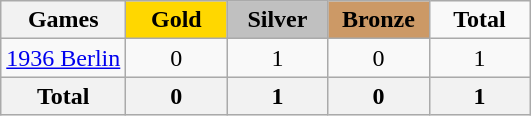<table class="wikitable">
<tr align=center>
<th>Games</th>
<td width=60 bgcolor=gold><strong>Gold</strong></td>
<td width=60 bgcolor=silver><strong>Silver</strong></td>
<td width=60 bgcolor=cc9966><strong>Bronze</strong></td>
<td width=60><strong>Total</strong></td>
</tr>
<tr align=center>
<td align=left><a href='#'>1936 Berlin</a></td>
<td>0</td>
<td>1</td>
<td>0</td>
<td>1</td>
</tr>
<tr align=center>
<th>Total</th>
<th>0</th>
<th>1</th>
<th>0</th>
<th>1</th>
</tr>
</table>
